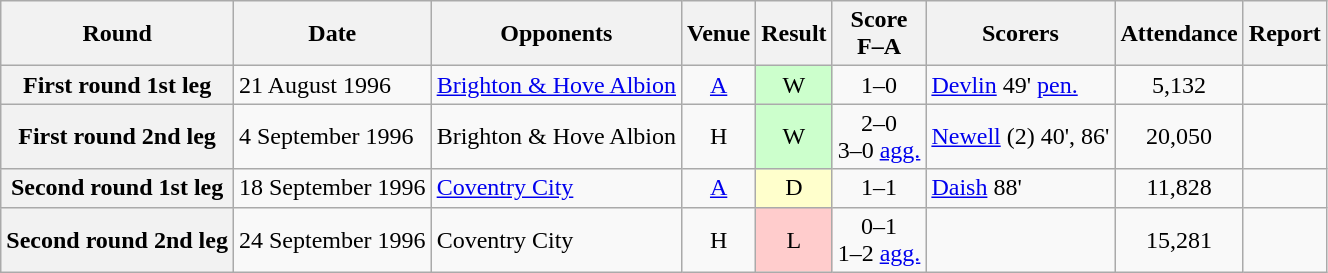<table class="wikitable plainrowheaders" style="text-align:center">
<tr>
<th scope="col">Round</th>
<th scope="col">Date</th>
<th scope="col">Opponents</th>
<th scope="col">Venue</th>
<th scope="col">Result</th>
<th scope="col">Score<br>F–A</th>
<th scope="col">Scorers</th>
<th scope="col">Attendance</th>
<th scope="col">Report</th>
</tr>
<tr>
<th scope="row">First round 1st leg</th>
<td align="left">21 August 1996</td>
<td align="left"><a href='#'>Brighton & Hove Albion</a></td>
<td><a href='#'>A</a></td>
<td style="background:#cfc">W</td>
<td>1–0</td>
<td align="left"><a href='#'>Devlin</a> 49' <a href='#'>pen.</a></td>
<td>5,132</td>
<td></td>
</tr>
<tr>
<th scope="row">First round 2nd leg</th>
<td align="left">4 September 1996</td>
<td align="left">Brighton & Hove Albion</td>
<td>H</td>
<td style="background:#cfc">W</td>
<td>2–0<br>3–0 <a href='#'>agg.</a></td>
<td align="left"><a href='#'>Newell</a> (2) 40', 86'</td>
<td>20,050</td>
<td></td>
</tr>
<tr>
<th scope="row">Second round 1st leg</th>
<td align="left">18 September 1996</td>
<td align="left"><a href='#'>Coventry City</a></td>
<td><a href='#'>A</a></td>
<td style="background:#ffc">D</td>
<td>1–1</td>
<td align="left"><a href='#'>Daish</a> 88'</td>
<td>11,828</td>
<td></td>
</tr>
<tr>
<th scope="row">Second round 2nd leg</th>
<td align="left">24 September 1996</td>
<td align="left">Coventry City</td>
<td>H</td>
<td style="background:#fcc">L</td>
<td>0–1<br>1–2 <a href='#'>agg.</a></td>
<td></td>
<td>15,281</td>
<td></td>
</tr>
</table>
